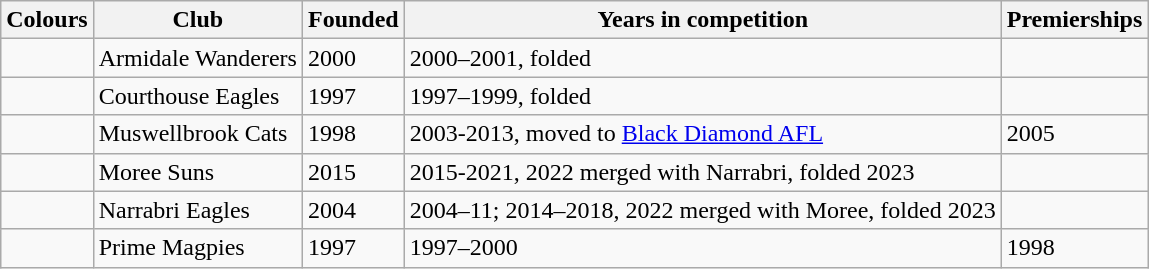<table class="wikitable">
<tr>
<th>Colours</th>
<th>Club</th>
<th>Founded</th>
<th>Years in competition</th>
<th>Premierships</th>
</tr>
<tr>
<td></td>
<td>Armidale Wanderers</td>
<td>2000</td>
<td>2000–2001, folded</td>
<td></td>
</tr>
<tr>
<td></td>
<td>Courthouse Eagles</td>
<td>1997</td>
<td>1997–1999, folded</td>
<td></td>
</tr>
<tr>
<td></td>
<td>Muswellbrook Cats</td>
<td>1998</td>
<td>2003-2013, moved to <a href='#'>Black Diamond AFL</a></td>
<td>2005</td>
</tr>
<tr>
<td></td>
<td>Moree Suns</td>
<td>2015</td>
<td>2015-2021, 2022 merged with Narrabri, folded 2023</td>
<td></td>
</tr>
<tr>
<td></td>
<td>Narrabri Eagles</td>
<td>2004</td>
<td>2004–11; 2014–2018, 2022 merged with Moree, folded 2023</td>
<td></td>
</tr>
<tr>
<td></td>
<td>Prime Magpies</td>
<td>1997</td>
<td>1997–2000</td>
<td>1998</td>
</tr>
</table>
